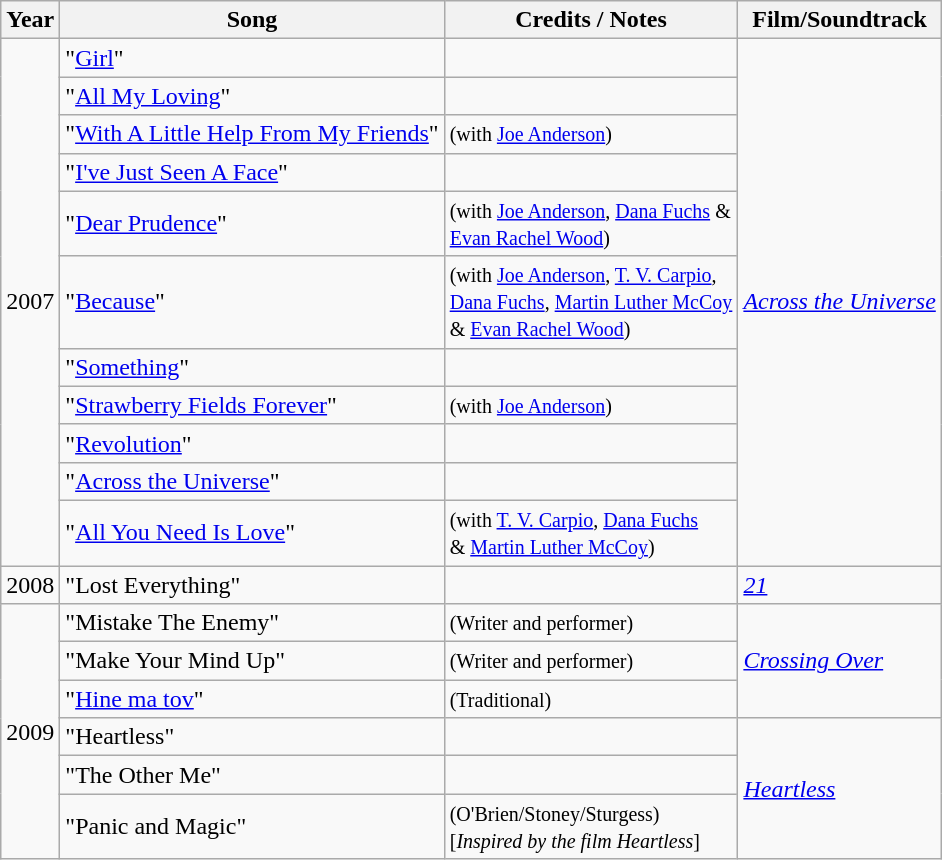<table class="wikitable sortable">
<tr>
<th>Year</th>
<th>Song</th>
<th>Credits / Notes</th>
<th>Film/Soundtrack</th>
</tr>
<tr>
<td rowspan="11">2007</td>
<td>"<a href='#'>Girl</a>"</td>
<td></td>
<td rowspan="11"><em><a href='#'>Across the Universe</a></em></td>
</tr>
<tr>
<td>"<a href='#'>All My Loving</a>"</td>
<td></td>
</tr>
<tr>
<td>"<a href='#'>With A Little Help From My Friends</a>"</td>
<td><small>(with <a href='#'>Joe Anderson</a>)</small></td>
</tr>
<tr>
<td>"<a href='#'>I've Just Seen A Face</a>"</td>
<td></td>
</tr>
<tr>
<td>"<a href='#'>Dear Prudence</a>"</td>
<td><small>(with <a href='#'>Joe Anderson</a>, <a href='#'>Dana Fuchs</a> & <br><a href='#'>Evan Rachel Wood</a>)</small></td>
</tr>
<tr>
<td>"<a href='#'>Because</a>"</td>
<td><small>(with <a href='#'>Joe Anderson</a>, <a href='#'>T. V. Carpio</a>, <br><a href='#'>Dana Fuchs</a>, <a href='#'>Martin Luther McCoy</a> <br>& <a href='#'>Evan Rachel Wood</a>)</small></td>
</tr>
<tr>
<td>"<a href='#'>Something</a>"</td>
<td></td>
</tr>
<tr>
<td>"<a href='#'>Strawberry Fields Forever</a>"</td>
<td><small>(with <a href='#'>Joe Anderson</a>)</small></td>
</tr>
<tr>
<td>"<a href='#'>Revolution</a>"</td>
<td></td>
</tr>
<tr>
<td>"<a href='#'>Across the Universe</a>"</td>
<td></td>
</tr>
<tr>
<td>"<a href='#'>All You Need Is Love</a>"</td>
<td><small>(with <a href='#'>T. V. Carpio</a>, <a href='#'>Dana Fuchs</a> <br>& <a href='#'>Martin Luther McCoy</a>)</small></td>
</tr>
<tr>
<td>2008</td>
<td>"Lost Everything"</td>
<td></td>
<td><em><a href='#'>21</a></em></td>
</tr>
<tr>
<td rowspan="6">2009</td>
<td>"Mistake The Enemy"</td>
<td><small>(Writer and performer)</small></td>
<td rowspan="3"><em><a href='#'>Crossing Over</a></em></td>
</tr>
<tr>
<td>"Make Your Mind Up"</td>
<td><small>(Writer and performer)</small></td>
</tr>
<tr>
<td>"<a href='#'>Hine ma tov</a>"</td>
<td><small>(Traditional)</small></td>
</tr>
<tr>
<td>"Heartless"</td>
<td></td>
<td rowspan="3"><em><a href='#'>Heartless</a></em></td>
</tr>
<tr>
<td>"The Other Me"</td>
<td></td>
</tr>
<tr>
<td>"Panic and Magic"</td>
<td><small>(O'Brien/Stoney/Sturgess)</small> <br><small>[<em>Inspired by the film Heartless</em>]</small></td>
</tr>
</table>
